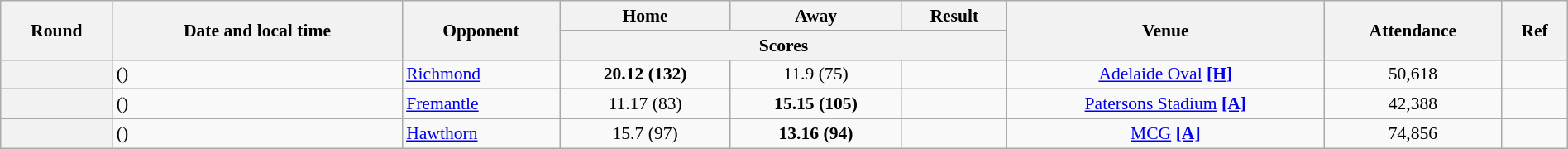<table class="wikitable plainrowheaders" style="font-size:90%; width:100%; text-align:center;">
<tr>
<th scope="col" rowspan="2">Round</th>
<th scope="col" rowspan="2">Date and local time</th>
<th scope="col" rowspan="2">Opponent</th>
<th scope="col">Home</th>
<th scope="col">Away</th>
<th scope="col">Result</th>
<th scope="col" rowspan="2">Venue</th>
<th scope="col" rowspan="2">Attendance</th>
<th scope="col" class="unsortable" rowspan=2>Ref</th>
</tr>
<tr>
<th scope="col" colspan="3">Scores</th>
</tr>
<tr>
<th scope="row"></th>
<td align=left> ()</td>
<td align=left><a href='#'>Richmond</a></td>
<td><strong>20.12 (132)</strong></td>
<td>11.9 (75)</td>
<td></td>
<td><a href='#'>Adelaide Oval</a> <span></span><a href='#'><strong>[H]</strong></a></td>
<td>50,618</td>
<td></td>
</tr>
<tr>
<th scope="row"></th>
<td align=left> ()</td>
<td align=left><a href='#'>Fremantle</a></td>
<td>11.17 (83)</td>
<td><strong>15.15 (105)</strong></td>
<td></td>
<td><a href='#'>Patersons Stadium</a> <span></span><a href='#'><strong>[A]</strong></a></td>
<td>42,388</td>
<td></td>
</tr>
<tr>
<th scope="row"></th>
<td align=left> ()</td>
<td align=left><a href='#'>Hawthorn</a></td>
<td>15.7 (97)</td>
<td><strong>13.16 (94)</strong></td>
<td></td>
<td><a href='#'>MCG</a> <span></span><a href='#'><strong>[A]</strong></a></td>
<td>74,856</td>
<td></td>
</tr>
</table>
